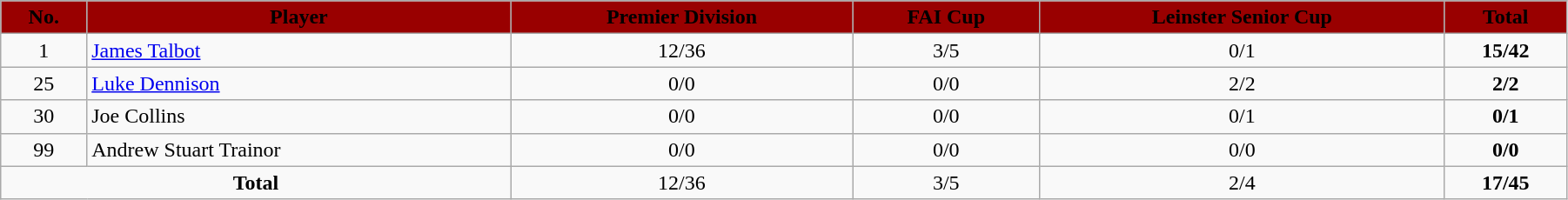<table class="wikitable" style="text-align:center;width:95%;">
<tr>
<th style=background:#990000;color:#000000>No.</th>
<th style=background:#990000;color:#000000>Player</th>
<th style=background:#990000;color:#000000>Premier Division</th>
<th style=background:#990000;color:#000000>FAI Cup</th>
<th style=background:#990000;color:#000000>Leinster Senior Cup</th>
<th style=background:#990000;color:#000000>Total</th>
</tr>
<tr>
<td>1</td>
<td align=left> <a href='#'>James Talbot</a></td>
<td>12/36</td>
<td>3/5</td>
<td>0/1</td>
<td><strong>15/42</strong></td>
</tr>
<tr>
<td>25</td>
<td align=left> <a href='#'>Luke Dennison</a></td>
<td>0/0</td>
<td>0/0</td>
<td>2/2</td>
<td><strong>2/2</strong></td>
</tr>
<tr>
<td>30</td>
<td align=left> Joe Collins</td>
<td>0/0</td>
<td>0/0</td>
<td>0/1</td>
<td><strong>0/1</strong></td>
</tr>
<tr>
<td>99</td>
<td align=left> Andrew Stuart Trainor</td>
<td>0/0</td>
<td>0/0</td>
<td>0/0</td>
<td><strong>0/0</strong></td>
</tr>
<tr>
<td colspan=2><strong>Total</strong></td>
<td>12/36</td>
<td>3/5</td>
<td>2/4</td>
<td><strong>17/45</strong></td>
</tr>
</table>
